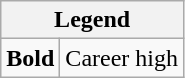<table class="wikitable">
<tr>
<th colspan="2">Legend</th>
</tr>
<tr>
<td><strong>Bold</strong></td>
<td>Career high</td>
</tr>
</table>
